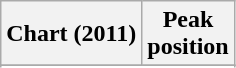<table class="wikitable sortable plainrowheaders" style="text-align:center">
<tr>
<th scope="col">Chart (2011)</th>
<th scope="col">Peak<br>position</th>
</tr>
<tr>
</tr>
<tr>
</tr>
<tr>
</tr>
<tr>
</tr>
</table>
